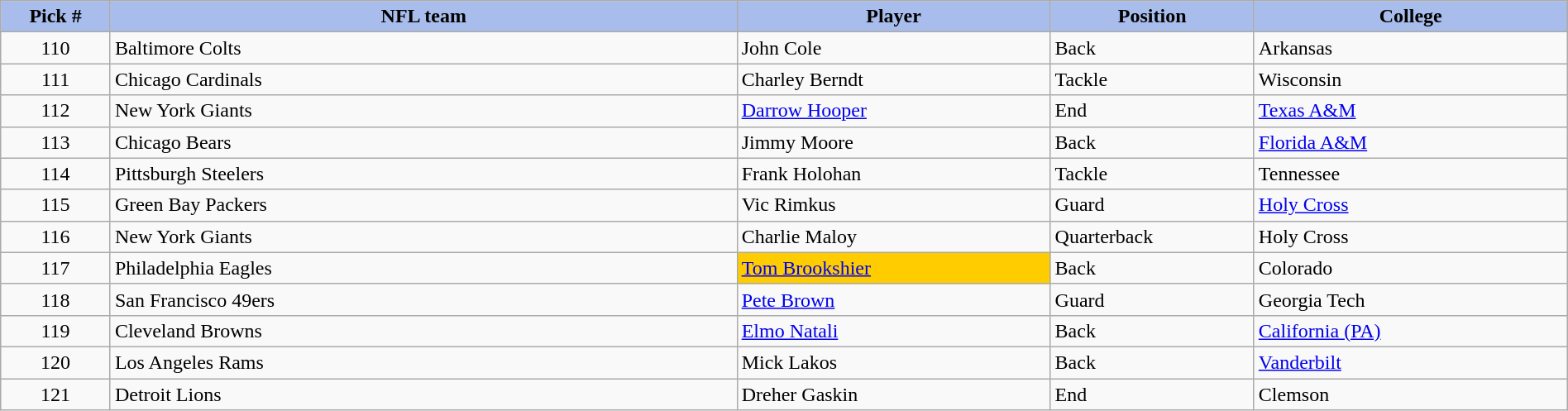<table class="wikitable sortable sortable" style="width: 100%">
<tr>
<th style="background:#a8bdec; width:7%;">Pick #</th>
<th style="width:40%; background:#a8bdec;">NFL team</th>
<th style="width:20%; background:#a8bdec;">Player</th>
<th style="width:13%; background:#a8bdec;">Position</th>
<th style="background:#A8BDEC;">College</th>
</tr>
<tr>
<td align=center>110</td>
<td>Baltimore Colts</td>
<td>John Cole</td>
<td>Back</td>
<td>Arkansas</td>
</tr>
<tr>
<td align=center>111</td>
<td>Chicago Cardinals</td>
<td>Charley Berndt</td>
<td>Tackle</td>
<td>Wisconsin</td>
</tr>
<tr>
<td align=center>112</td>
<td>New York Giants</td>
<td><a href='#'>Darrow Hooper</a></td>
<td>End</td>
<td><a href='#'>Texas A&M</a></td>
</tr>
<tr>
<td align=center>113</td>
<td>Chicago Bears</td>
<td>Jimmy Moore</td>
<td>Back</td>
<td><a href='#'>Florida A&M</a></td>
</tr>
<tr>
<td align=center>114</td>
<td>Pittsburgh Steelers</td>
<td>Frank Holohan</td>
<td>Tackle</td>
<td>Tennessee</td>
</tr>
<tr>
<td align=center>115</td>
<td>Green Bay Packers</td>
<td>Vic Rimkus</td>
<td>Guard</td>
<td><a href='#'>Holy Cross</a></td>
</tr>
<tr>
<td align=center>116</td>
<td>New York Giants</td>
<td>Charlie Maloy</td>
<td>Quarterback</td>
<td>Holy Cross</td>
</tr>
<tr>
<td align=center>117</td>
<td>Philadelphia Eagles</td>
<td style="background:#fc0;"><a href='#'>Tom Brookshier</a></td>
<td>Back</td>
<td>Colorado</td>
</tr>
<tr>
<td align=center>118</td>
<td>San Francisco 49ers</td>
<td><a href='#'>Pete Brown</a></td>
<td>Guard</td>
<td>Georgia Tech</td>
</tr>
<tr>
<td align=center>119</td>
<td>Cleveland Browns</td>
<td><a href='#'>Elmo Natali</a></td>
<td>Back</td>
<td><a href='#'>California (PA)</a></td>
</tr>
<tr>
<td align=center>120</td>
<td>Los Angeles Rams</td>
<td>Mick Lakos</td>
<td>Back</td>
<td><a href='#'>Vanderbilt</a></td>
</tr>
<tr>
<td align=center>121</td>
<td>Detroit Lions</td>
<td>Dreher Gaskin</td>
<td>End</td>
<td>Clemson</td>
</tr>
</table>
